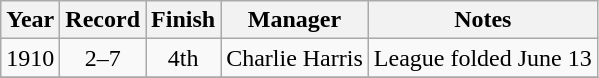<table class="wikitable">
<tr>
<th>Year</th>
<th>Record</th>
<th>Finish</th>
<th>Manager</th>
<th>Notes</th>
</tr>
<tr align=center>
<td>1910</td>
<td>2–7</td>
<td>4th</td>
<td>Charlie Harris</td>
<td>League folded June 13</td>
</tr>
<tr align=center>
</tr>
</table>
